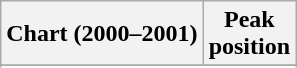<table class="wikitable sortable">
<tr>
<th>Chart (2000–2001)</th>
<th>Peak<br>position</th>
</tr>
<tr>
</tr>
<tr>
</tr>
<tr>
</tr>
</table>
